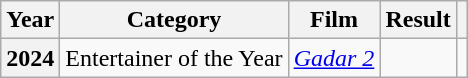<table class="wikitable">
<tr>
<th>Year</th>
<th>Category</th>
<th>Film</th>
<th>Result</th>
<th></th>
</tr>
<tr>
<th>2024</th>
<td>Entertainer of the Year</td>
<td><em><a href='#'>Gadar 2</a></em></td>
<td></td>
<td></td>
</tr>
</table>
